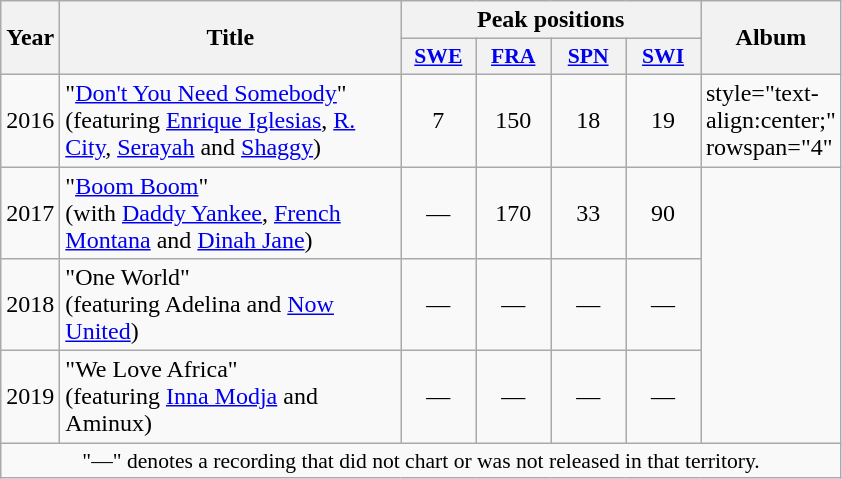<table class="wikitable">
<tr>
<th rowspan="2" style="text-align:center; width:10px;">Year</th>
<th rowspan="2" style="text-align:center; width:220px;">Title</th>
<th style="text-align:center; width:20px;" colspan="4">Peak positions</th>
<th rowspan="2" style="text-align:center; width:70px;">Album</th>
</tr>
<tr>
<th scope="col" style="width:3em;font-size:90%;"><a href='#'>SWE</a><br></th>
<th scope="col" style="width:3em;font-size:90%;"><a href='#'>FRA</a><br></th>
<th scope="col" style="width:3em;font-size:90%;"><a href='#'>SPN</a><br></th>
<th scope="col" style="width:3em;font-size:90%;"><a href='#'>SWI</a><br></th>
</tr>
<tr>
<td style="text-align:center;">2016</td>
<td>"<a href='#'>Don't You Need Somebody</a>"<br><span>(featuring <a href='#'>Enrique Iglesias</a>, <a href='#'>R. City</a>, <a href='#'>Serayah</a> and <a href='#'>Shaggy</a>)</span></td>
<td style="text-align:center;">7</td>
<td style="text-align:center;">150</td>
<td style="text-align:center;">18</td>
<td style="text-align:center;">19</td>
<td>style="text-align:center;" rowspan="4" </td>
</tr>
<tr>
<td style="text-align:center;">2017</td>
<td>"<a href='#'>Boom Boom</a>"<br><span>(with <a href='#'>Daddy Yankee</a>, <a href='#'>French Montana</a> and <a href='#'>Dinah Jane</a>)</span></td>
<td style="text-align:center;">—</td>
<td style="text-align:center;">170</td>
<td style="text-align:center;">33</td>
<td style="text-align:center;">90</td>
</tr>
<tr>
<td style="text-align:center;">2018</td>
<td>"One World"<br><span>(featuring Adelina and <a href='#'>Now United</a>)</span></td>
<td style="text-align:center;">—</td>
<td style="text-align:center;">—</td>
<td style="text-align:center;">—</td>
<td style="text-align:center;">—</td>
</tr>
<tr>
<td style="text-align:center;">2019</td>
<td>"We Love Africa"<br><span>(featuring <a href='#'>Inna Modja</a> and Aminux)</span></td>
<td style="text-align:center;">—</td>
<td style="text-align:center;">—</td>
<td style="text-align:center;">—</td>
<td style="text-align:center;">—</td>
</tr>
<tr>
<td colspan="12" style="font-size:90%; text-align:center">"—" denotes a recording that did not chart or was not released in that territory.</td>
</tr>
</table>
